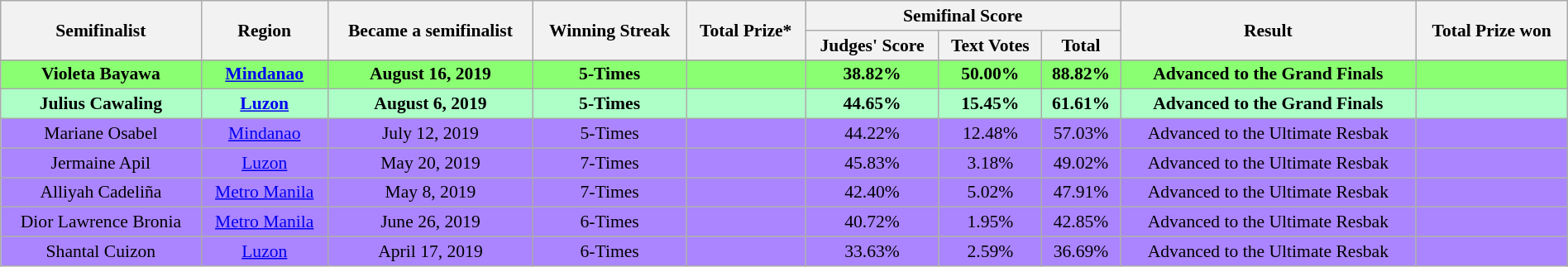<table class="wikitable mw-collapsible mw-collapsed" style="text-align:center; font-size:90%; width:100%;">
<tr>
<th rowspan="2">Semifinalist</th>
<th rowspan="2">Region</th>
<th rowspan="2">Became a semifinalist</th>
<th rowspan="2">Winning Streak</th>
<th rowspan="2">Total Prize*</th>
<th colspan="3">Semifinal Score</th>
<th rowspan="2">Result</th>
<th rowspan="2">Total Prize won</th>
</tr>
<tr>
<th>Judges' Score</th>
<th>Text Votes</th>
<th>Total</th>
</tr>
<tr>
</tr>
<tr bgcolor="8aff72">
<td><strong>Violeta Bayawa</strong></td>
<td><strong><a href='#'>Mindanao</a></strong></td>
<td><strong>August 16, 2019</strong></td>
<td><strong>5-Times</strong></td>
<td><strong></strong></td>
<td><strong>38.82%</strong></td>
<td><strong>50.00%</strong></td>
<td><strong>88.82%</strong></td>
<td><strong>Advanced to the Grand Finals</strong></td>
<td><strong></strong></td>
</tr>
<tr bgcolor="adffc7">
<td><strong>Julius Cawaling</strong></td>
<td><strong><a href='#'>Luzon</a></strong></td>
<td><strong>August 6, 2019</strong></td>
<td><strong>5-Times</strong></td>
<td><strong></strong></td>
<td><strong>44.65%</strong></td>
<td><strong>15.45%</strong></td>
<td><strong>61.61%</strong></td>
<td><strong>Advanced to the Grand Finals</strong></td>
<td><strong></strong></td>
</tr>
<tr bgcolor="aa85ff">
<td>Mariane Osabel</td>
<td><a href='#'>Mindanao</a></td>
<td>July 12, 2019</td>
<td>5-Times</td>
<td></td>
<td>44.22%</td>
<td>12.48%</td>
<td>57.03%</td>
<td>Advanced to the Ultimate Resbak</td>
<td></td>
</tr>
<tr bgcolor="aa85ff">
<td>Jermaine Apil</td>
<td><a href='#'>Luzon</a></td>
<td>May 20, 2019</td>
<td>7-Times</td>
<td></td>
<td>45.83%</td>
<td>3.18%</td>
<td>49.02%</td>
<td>Advanced to the Ultimate Resbak</td>
<td></td>
</tr>
<tr bgcolor="aa85ff">
<td>Alliyah Cadeliña</td>
<td><a href='#'>Metro Manila</a></td>
<td>May 8, 2019</td>
<td>7-Times</td>
<td></td>
<td>42.40%</td>
<td>5.02%</td>
<td>47.91%</td>
<td>Advanced to the Ultimate Resbak</td>
<td></td>
</tr>
<tr bgcolor="aa85ff">
<td>Dior Lawrence Bronia</td>
<td><a href='#'>Metro Manila</a></td>
<td>June 26, 2019</td>
<td>6-Times</td>
<td></td>
<td>40.72%</td>
<td>1.95%</td>
<td>42.85%</td>
<td>Advanced to the Ultimate Resbak</td>
<td></td>
</tr>
<tr bgcolor="aa85ff">
<td>Shantal Cuizon</td>
<td><a href='#'>Luzon</a></td>
<td>April 17, 2019</td>
<td>6-Times</td>
<td></td>
<td>33.63%</td>
<td>2.59%</td>
<td>36.69%</td>
<td>Advanced to the Ultimate Resbak</td>
<td></td>
</tr>
</table>
